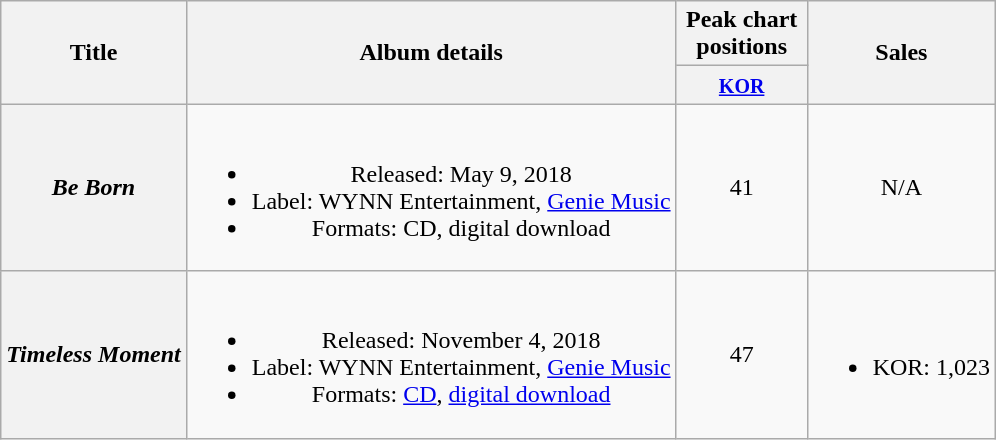<table class="wikitable plainrowheaders" style="text-align:center;">
<tr>
<th scope="col" rowspan="2">Title</th>
<th scope="col" rowspan="2">Album details</th>
<th scope="col" colspan="1" style="width:5em;">Peak chart positions</th>
<th scope="col" rowspan="2">Sales</th>
</tr>
<tr>
<th><small><a href='#'>KOR</a></small><br></th>
</tr>
<tr>
<th scope="row"><em>Be Born</em></th>
<td><br><ul><li>Released: May 9, 2018</li><li>Label: WYNN Entertainment, <a href='#'>Genie Music</a></li><li>Formats: CD, digital download</li></ul></td>
<td>41</td>
<td>N/A</td>
</tr>
<tr>
<th scope="row"><em>Timeless Moment</em></th>
<td><br><ul><li>Released: November 4, 2018</li><li>Label: WYNN Entertainment, <a href='#'>Genie Music</a></li><li>Formats: <a href='#'>CD</a>, <a href='#'>digital download</a></li></ul></td>
<td>47</td>
<td><br><ul><li>KOR: 1,023</li></ul></td>
</tr>
</table>
